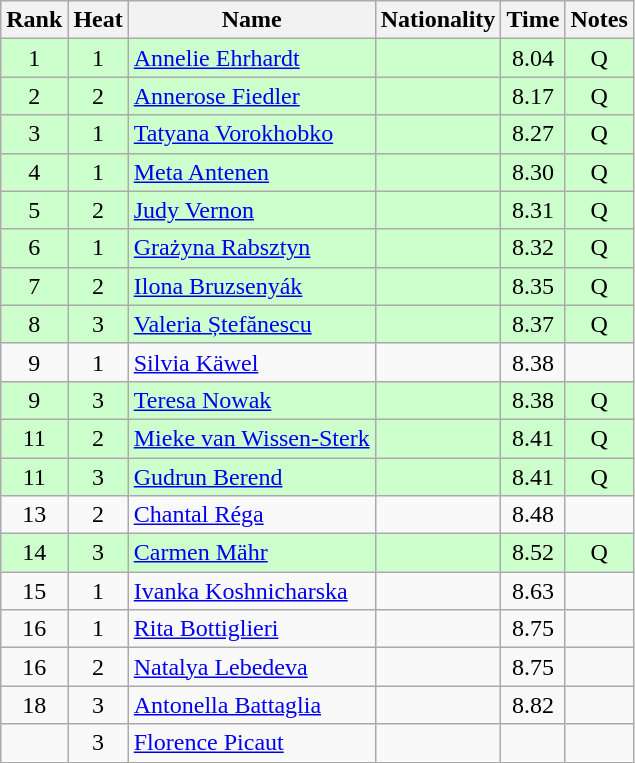<table class="wikitable sortable" style="text-align:center">
<tr>
<th>Rank</th>
<th>Heat</th>
<th>Name</th>
<th>Nationality</th>
<th>Time</th>
<th>Notes</th>
</tr>
<tr bgcolor=ccffcc>
<td>1</td>
<td>1</td>
<td align="left"><a href='#'>Annelie Ehrhardt</a></td>
<td align=left></td>
<td>8.04</td>
<td>Q</td>
</tr>
<tr bgcolor=ccffcc>
<td>2</td>
<td>2</td>
<td align="left"><a href='#'>Annerose Fiedler</a></td>
<td align=left></td>
<td>8.17</td>
<td>Q</td>
</tr>
<tr bgcolor=ccffcc>
<td>3</td>
<td>1</td>
<td align="left"><a href='#'>Tatyana Vorokhobko</a></td>
<td align=left></td>
<td>8.27</td>
<td>Q</td>
</tr>
<tr bgcolor=ccffcc>
<td>4</td>
<td>1</td>
<td align="left"><a href='#'>Meta Antenen</a></td>
<td align=left></td>
<td>8.30</td>
<td>Q</td>
</tr>
<tr bgcolor=ccffcc>
<td>5</td>
<td>2</td>
<td align="left"><a href='#'>Judy Vernon</a></td>
<td align=left></td>
<td>8.31</td>
<td>Q</td>
</tr>
<tr bgcolor=ccffcc>
<td>6</td>
<td>1</td>
<td align="left"><a href='#'>Grażyna Rabsztyn</a></td>
<td align=left></td>
<td>8.32</td>
<td>Q</td>
</tr>
<tr bgcolor=ccffcc>
<td>7</td>
<td>2</td>
<td align="left"><a href='#'>Ilona Bruzsenyák</a></td>
<td align=left></td>
<td>8.35</td>
<td>Q</td>
</tr>
<tr bgcolor=ccffcc>
<td>8</td>
<td>3</td>
<td align="left"><a href='#'>Valeria Ștefănescu</a></td>
<td align=left></td>
<td>8.37</td>
<td>Q</td>
</tr>
<tr>
<td>9</td>
<td>1</td>
<td align="left"><a href='#'>Silvia Käwel</a></td>
<td align=left></td>
<td>8.38</td>
<td></td>
</tr>
<tr bgcolor=ccffcc>
<td>9</td>
<td>3</td>
<td align="left"><a href='#'>Teresa Nowak</a></td>
<td align=left></td>
<td>8.38</td>
<td>Q</td>
</tr>
<tr bgcolor=ccffcc>
<td>11</td>
<td>2</td>
<td align="left"><a href='#'>Mieke van Wissen-Sterk</a></td>
<td align=left></td>
<td>8.41</td>
<td>Q</td>
</tr>
<tr bgcolor=ccffcc>
<td>11</td>
<td>3</td>
<td align="left"><a href='#'>Gudrun Berend</a></td>
<td align=left></td>
<td>8.41</td>
<td>Q</td>
</tr>
<tr>
<td>13</td>
<td>2</td>
<td align="left"><a href='#'>Chantal Réga</a></td>
<td align=left></td>
<td>8.48</td>
<td></td>
</tr>
<tr bgcolor=ccffcc>
<td>14</td>
<td>3</td>
<td align="left"><a href='#'>Carmen Mähr</a></td>
<td align=left></td>
<td>8.52</td>
<td>Q</td>
</tr>
<tr>
<td>15</td>
<td>1</td>
<td align="left"><a href='#'>Ivanka Koshnicharska</a></td>
<td align=left></td>
<td>8.63</td>
<td></td>
</tr>
<tr>
<td>16</td>
<td>1</td>
<td align="left"><a href='#'>Rita Bottiglieri</a></td>
<td align=left></td>
<td>8.75</td>
<td></td>
</tr>
<tr>
<td>16</td>
<td>2</td>
<td align="left"><a href='#'>Natalya Lebedeva</a></td>
<td align=left></td>
<td>8.75</td>
<td></td>
</tr>
<tr>
<td>18</td>
<td>3</td>
<td align="left"><a href='#'>Antonella Battaglia</a></td>
<td align=left></td>
<td>8.82</td>
<td></td>
</tr>
<tr>
<td></td>
<td>3</td>
<td align="left"><a href='#'>Florence Picaut</a></td>
<td align=left></td>
<td></td>
<td></td>
</tr>
</table>
